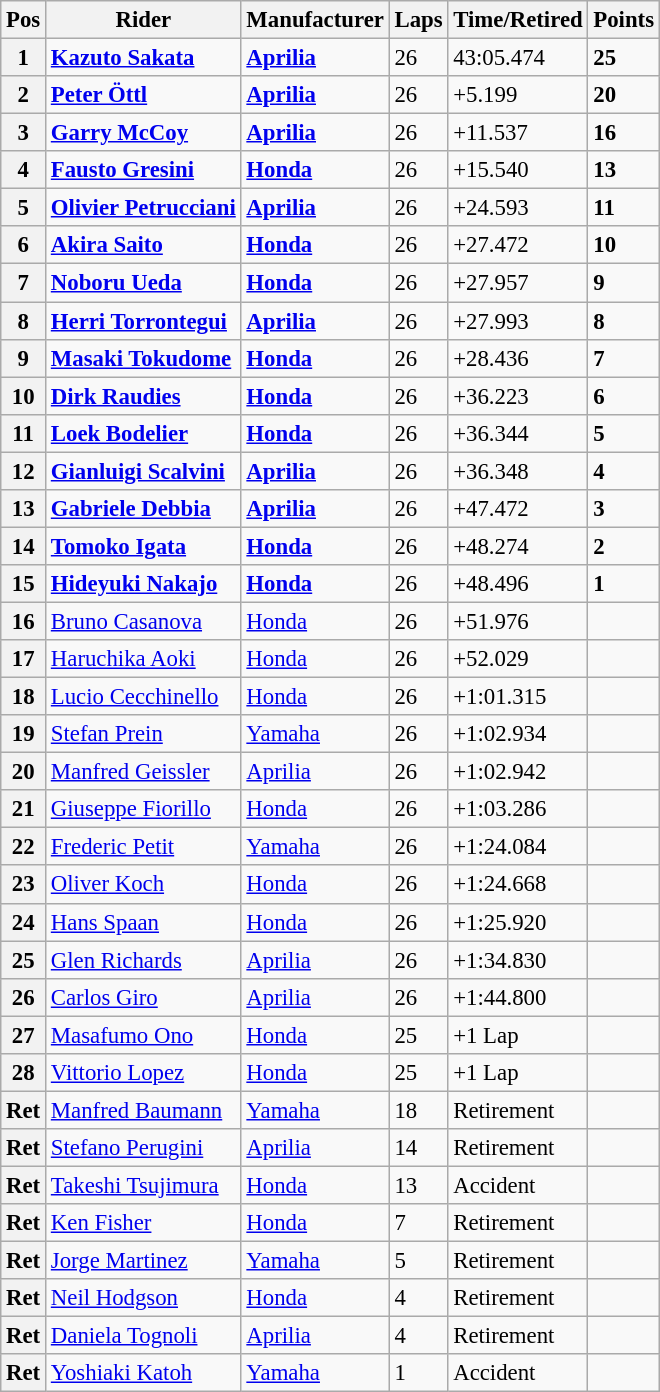<table class="wikitable" style="font-size: 95%;">
<tr>
<th>Pos</th>
<th>Rider</th>
<th>Manufacturer</th>
<th>Laps</th>
<th>Time/Retired</th>
<th>Points</th>
</tr>
<tr>
<th>1</th>
<td> <strong><a href='#'>Kazuto Sakata</a></strong></td>
<td><strong><a href='#'>Aprilia</a></strong></td>
<td>26</td>
<td>43:05.474</td>
<td><strong>25</strong></td>
</tr>
<tr>
<th>2</th>
<td> <strong><a href='#'>Peter Öttl</a></strong></td>
<td><strong><a href='#'>Aprilia</a></strong></td>
<td>26</td>
<td>+5.199</td>
<td><strong>20</strong></td>
</tr>
<tr>
<th>3</th>
<td> <strong><a href='#'>Garry McCoy</a></strong></td>
<td><strong><a href='#'>Aprilia</a></strong></td>
<td>26</td>
<td>+11.537</td>
<td><strong>16</strong></td>
</tr>
<tr>
<th>4</th>
<td> <strong><a href='#'>Fausto Gresini</a></strong></td>
<td><strong><a href='#'>Honda</a></strong></td>
<td>26</td>
<td>+15.540</td>
<td><strong>13</strong></td>
</tr>
<tr>
<th>5</th>
<td> <strong><a href='#'>Olivier Petrucciani</a></strong></td>
<td><strong><a href='#'>Aprilia</a></strong></td>
<td>26</td>
<td>+24.593</td>
<td><strong>11</strong></td>
</tr>
<tr>
<th>6</th>
<td> <strong><a href='#'>Akira Saito</a></strong></td>
<td><strong><a href='#'>Honda</a></strong></td>
<td>26</td>
<td>+27.472</td>
<td><strong>10</strong></td>
</tr>
<tr>
<th>7</th>
<td> <strong><a href='#'>Noboru Ueda</a></strong></td>
<td><strong><a href='#'>Honda</a></strong></td>
<td>26</td>
<td>+27.957</td>
<td><strong>9</strong></td>
</tr>
<tr>
<th>8</th>
<td> <strong><a href='#'>Herri Torrontegui</a></strong></td>
<td><strong><a href='#'>Aprilia</a></strong></td>
<td>26</td>
<td>+27.993</td>
<td><strong>8</strong></td>
</tr>
<tr>
<th>9</th>
<td> <strong><a href='#'>Masaki Tokudome</a></strong></td>
<td><strong><a href='#'>Honda</a></strong></td>
<td>26</td>
<td>+28.436</td>
<td><strong>7</strong></td>
</tr>
<tr>
<th>10</th>
<td> <strong><a href='#'>Dirk Raudies</a></strong></td>
<td><strong><a href='#'>Honda</a></strong></td>
<td>26</td>
<td>+36.223</td>
<td><strong>6</strong></td>
</tr>
<tr>
<th>11</th>
<td> <strong><a href='#'>Loek Bodelier</a></strong></td>
<td><strong><a href='#'>Honda</a></strong></td>
<td>26</td>
<td>+36.344</td>
<td><strong>5</strong></td>
</tr>
<tr>
<th>12</th>
<td> <strong><a href='#'>Gianluigi Scalvini</a></strong></td>
<td><strong><a href='#'>Aprilia</a></strong></td>
<td>26</td>
<td>+36.348</td>
<td><strong>4</strong></td>
</tr>
<tr>
<th>13</th>
<td> <strong><a href='#'>Gabriele Debbia</a></strong></td>
<td><strong><a href='#'>Aprilia</a></strong></td>
<td>26</td>
<td>+47.472</td>
<td><strong>3</strong></td>
</tr>
<tr>
<th>14</th>
<td> <strong><a href='#'>Tomoko Igata</a></strong></td>
<td><strong><a href='#'>Honda</a></strong></td>
<td>26</td>
<td>+48.274</td>
<td><strong>2</strong></td>
</tr>
<tr>
<th>15</th>
<td> <strong><a href='#'>Hideyuki Nakajo</a></strong></td>
<td><strong><a href='#'>Honda</a></strong></td>
<td>26</td>
<td>+48.496</td>
<td><strong>1</strong></td>
</tr>
<tr>
<th>16</th>
<td> <a href='#'>Bruno Casanova</a></td>
<td><a href='#'>Honda</a></td>
<td>26</td>
<td>+51.976</td>
<td></td>
</tr>
<tr>
<th>17</th>
<td> <a href='#'>Haruchika Aoki</a></td>
<td><a href='#'>Honda</a></td>
<td>26</td>
<td>+52.029</td>
<td></td>
</tr>
<tr>
<th>18</th>
<td> <a href='#'>Lucio Cecchinello</a></td>
<td><a href='#'>Honda</a></td>
<td>26</td>
<td>+1:01.315</td>
<td></td>
</tr>
<tr>
<th>19</th>
<td> <a href='#'>Stefan Prein</a></td>
<td><a href='#'>Yamaha</a></td>
<td>26</td>
<td>+1:02.934</td>
<td></td>
</tr>
<tr>
<th>20</th>
<td> <a href='#'>Manfred Geissler</a></td>
<td><a href='#'>Aprilia</a></td>
<td>26</td>
<td>+1:02.942</td>
<td></td>
</tr>
<tr>
<th>21</th>
<td> <a href='#'>Giuseppe Fiorillo</a></td>
<td><a href='#'>Honda</a></td>
<td>26</td>
<td>+1:03.286</td>
<td></td>
</tr>
<tr>
<th>22</th>
<td> <a href='#'>Frederic Petit</a></td>
<td><a href='#'>Yamaha</a></td>
<td>26</td>
<td>+1:24.084</td>
<td></td>
</tr>
<tr>
<th>23</th>
<td> <a href='#'>Oliver Koch</a></td>
<td><a href='#'>Honda</a></td>
<td>26</td>
<td>+1:24.668</td>
<td></td>
</tr>
<tr>
<th>24</th>
<td> <a href='#'>Hans Spaan</a></td>
<td><a href='#'>Honda</a></td>
<td>26</td>
<td>+1:25.920</td>
<td></td>
</tr>
<tr>
<th>25</th>
<td> <a href='#'>Glen Richards</a></td>
<td><a href='#'>Aprilia</a></td>
<td>26</td>
<td>+1:34.830</td>
<td></td>
</tr>
<tr>
<th>26</th>
<td> <a href='#'>Carlos Giro</a></td>
<td><a href='#'>Aprilia</a></td>
<td>26</td>
<td>+1:44.800</td>
<td></td>
</tr>
<tr>
<th>27</th>
<td> <a href='#'>Masafumo Ono</a></td>
<td><a href='#'>Honda</a></td>
<td>25</td>
<td>+1 Lap</td>
<td></td>
</tr>
<tr>
<th>28</th>
<td> <a href='#'>Vittorio Lopez</a></td>
<td><a href='#'>Honda</a></td>
<td>25</td>
<td>+1 Lap</td>
<td></td>
</tr>
<tr>
<th>Ret</th>
<td> <a href='#'>Manfred Baumann</a></td>
<td><a href='#'>Yamaha</a></td>
<td>18</td>
<td>Retirement</td>
<td></td>
</tr>
<tr>
<th>Ret</th>
<td> <a href='#'>Stefano Perugini</a></td>
<td><a href='#'>Aprilia</a></td>
<td>14</td>
<td>Retirement</td>
<td></td>
</tr>
<tr>
<th>Ret</th>
<td> <a href='#'>Takeshi Tsujimura</a></td>
<td><a href='#'>Honda</a></td>
<td>13</td>
<td>Accident</td>
<td></td>
</tr>
<tr>
<th>Ret</th>
<td> <a href='#'>Ken Fisher</a></td>
<td><a href='#'>Honda</a></td>
<td>7</td>
<td>Retirement</td>
<td></td>
</tr>
<tr>
<th>Ret</th>
<td> <a href='#'>Jorge Martinez</a></td>
<td><a href='#'>Yamaha</a></td>
<td>5</td>
<td>Retirement</td>
<td></td>
</tr>
<tr>
<th>Ret</th>
<td> <a href='#'>Neil Hodgson</a></td>
<td><a href='#'>Honda</a></td>
<td>4</td>
<td>Retirement</td>
<td></td>
</tr>
<tr>
<th>Ret</th>
<td> <a href='#'>Daniela Tognoli</a></td>
<td><a href='#'>Aprilia</a></td>
<td>4</td>
<td>Retirement</td>
<td></td>
</tr>
<tr>
<th>Ret</th>
<td> <a href='#'>Yoshiaki Katoh</a></td>
<td><a href='#'>Yamaha</a></td>
<td>1</td>
<td>Accident</td>
<td></td>
</tr>
</table>
